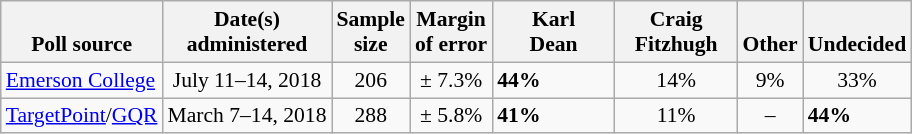<table class="wikitable" style="font-size:90%;">
<tr valign=bottom>
<th>Poll source</th>
<th>Date(s)<br>administered</th>
<th>Sample<br>size</th>
<th>Margin<br>of error</th>
<th style="width:75px;">Karl<br>Dean</th>
<th style="width:75px;">Craig<br>Fitzhugh</th>
<th>Other</th>
<th>Undecided</th>
</tr>
<tr>
<td><a href='#'>Emerson College</a></td>
<td align=center>July 11–14, 2018</td>
<td align=center>206</td>
<td align=center>± 7.3%</td>
<td><strong>44%</strong></td>
<td align=center>14%</td>
<td align=center>9%</td>
<td align=center>33%</td>
</tr>
<tr>
<td><a href='#'>TargetPoint</a>/<a href='#'>GQR</a></td>
<td align=center>March 7–14, 2018</td>
<td align=center>288</td>
<td align=center>± 5.8%</td>
<td><strong>41%</strong></td>
<td align=center>11%</td>
<td align=center>–</td>
<td><strong>44%</strong></td>
</tr>
</table>
